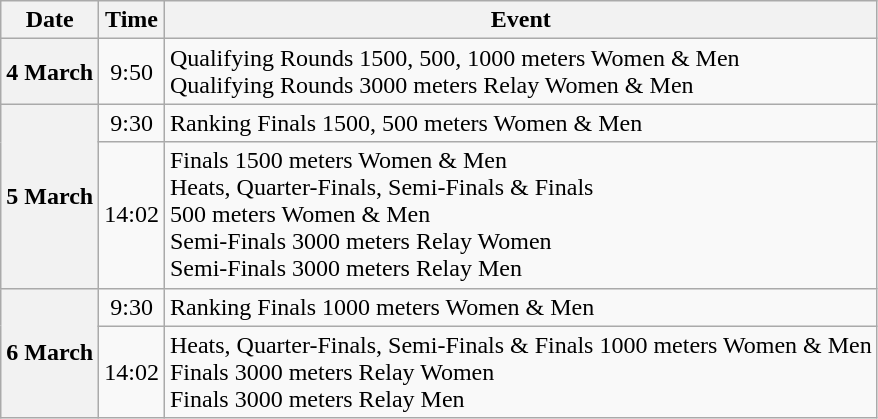<table class=wikitable>
<tr>
<th>Date</th>
<th>Time</th>
<th>Event</th>
</tr>
<tr>
<th>4 March</th>
<td align=center>9:50</td>
<td>Qualifying Rounds 1500, 500, 1000 meters Women & Men<br>Qualifying Rounds 3000 meters Relay Women & Men</td>
</tr>
<tr>
<th rowspan=2>5 March</th>
<td align=center>9:30</td>
<td>Ranking Finals 1500, 500 meters Women & Men</td>
</tr>
<tr>
<td align=center>14:02</td>
<td>Finals 1500 meters Women & Men<br>Heats, Quarter-Finals, Semi-Finals & Finals<br>500 meters Women & Men<br>Semi-Finals 3000 meters Relay Women<br>Semi-Finals 3000 meters Relay Men</td>
</tr>
<tr>
<th rowspan=2>6 March</th>
<td align=center>9:30</td>
<td>Ranking Finals 1000 meters Women & Men</td>
</tr>
<tr>
<td align=center>14:02</td>
<td>Heats, Quarter-Finals, Semi-Finals & Finals 1000 meters Women & Men<br>Finals 3000 meters Relay Women<br>Finals 3000 meters Relay Men</td>
</tr>
</table>
